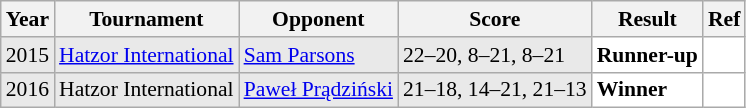<table class="sortable wikitable" style="font-size: 90%;">
<tr>
<th>Year</th>
<th>Tournament</th>
<th>Opponent</th>
<th>Score</th>
<th>Result</th>
<th>Ref</th>
</tr>
<tr style="background:#E9E9E9">
<td align="center">2015</td>
<td align="left"><a href='#'>Hatzor International</a></td>
<td align="left"> <a href='#'>Sam Parsons</a></td>
<td align="left">22–20, 8–21, 8–21</td>
<td style="text-align:left; background:white"> <strong>Runner-up</strong></td>
<td style="text-align:center; background:white"></td>
</tr>
<tr style="background:#E9E9E9">
<td align="center">2016</td>
<td align="left">Hatzor International</td>
<td align="left"> <a href='#'>Paweł Prądziński</a></td>
<td align="left">21–18, 14–21, 21–13</td>
<td style="text-align:left; background:white"> <strong>Winner</strong></td>
<td style="text-align:center; background:white"></td>
</tr>
</table>
